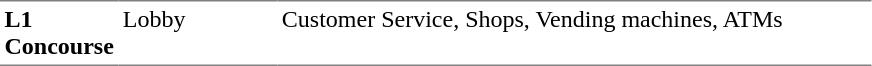<table table border=0 cellspacing=0 cellpadding=3>
<tr>
<td style="border-bottom:solid 1px gray; border-top:solid 1px gray;" valign=top width=50><strong>L1<br>Concourse</strong></td>
<td style="border-bottom:solid 1px gray; border-top:solid 1px gray;" valign=top width=100>Lobby</td>
<td style="border-bottom:solid 1px gray; border-top:solid 1px gray;" valign=top width=390>Customer Service, Shops, Vending machines, ATMs</td>
</tr>
</table>
